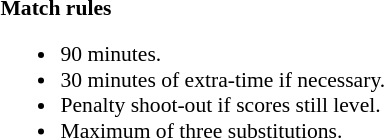<table width=50% style="font-size: 90%">
<tr>
<td width=50% valign=top><br><strong>Match rules</strong><ul><li>90 minutes.</li><li>30 minutes of extra-time if necessary.</li><li>Penalty shoot-out if scores still level.</li><li>Maximum of three substitutions.</li></ul></td>
</tr>
</table>
